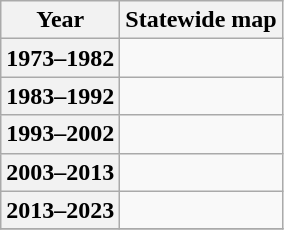<table class=wikitable>
<tr>
<th>Year</th>
<th>Statewide map</th>
</tr>
<tr>
<th>1973–1982</th>
<td></td>
</tr>
<tr>
<th>1983–1992</th>
<td></td>
</tr>
<tr>
<th>1993–2002</th>
<td></td>
</tr>
<tr>
<th>2003–2013</th>
<td></td>
</tr>
<tr>
<th>2013–2023</th>
<td></td>
</tr>
<tr>
</tr>
</table>
